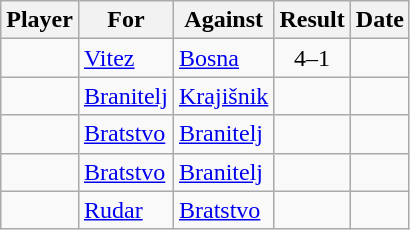<table class="wikitable sortable">
<tr>
<th>Player</th>
<th>For</th>
<th>Against</th>
<th align=center>Result</th>
<th>Date</th>
</tr>
<tr>
<td> </td>
<td><a href='#'>Vitez</a></td>
<td><a href='#'>Bosna</a></td>
<td align="center">4–1</td>
<td></td>
</tr>
<tr>
<td> </td>
<td><a href='#'>Branitelj</a></td>
<td><a href='#'>Krajišnik</a></td>
<td align="center"></td>
<td></td>
</tr>
<tr>
<td> </td>
<td><a href='#'>Bratstvo</a></td>
<td><a href='#'>Branitelj</a></td>
<td align="center"></td>
<td></td>
</tr>
<tr>
<td> </td>
<td><a href='#'>Bratstvo</a></td>
<td><a href='#'>Branitelj</a></td>
<td align="center"></td>
<td></td>
</tr>
<tr>
<td> </td>
<td><a href='#'>Rudar</a></td>
<td><a href='#'>Bratstvo</a></td>
<td align="center"></td>
<td></td>
</tr>
</table>
